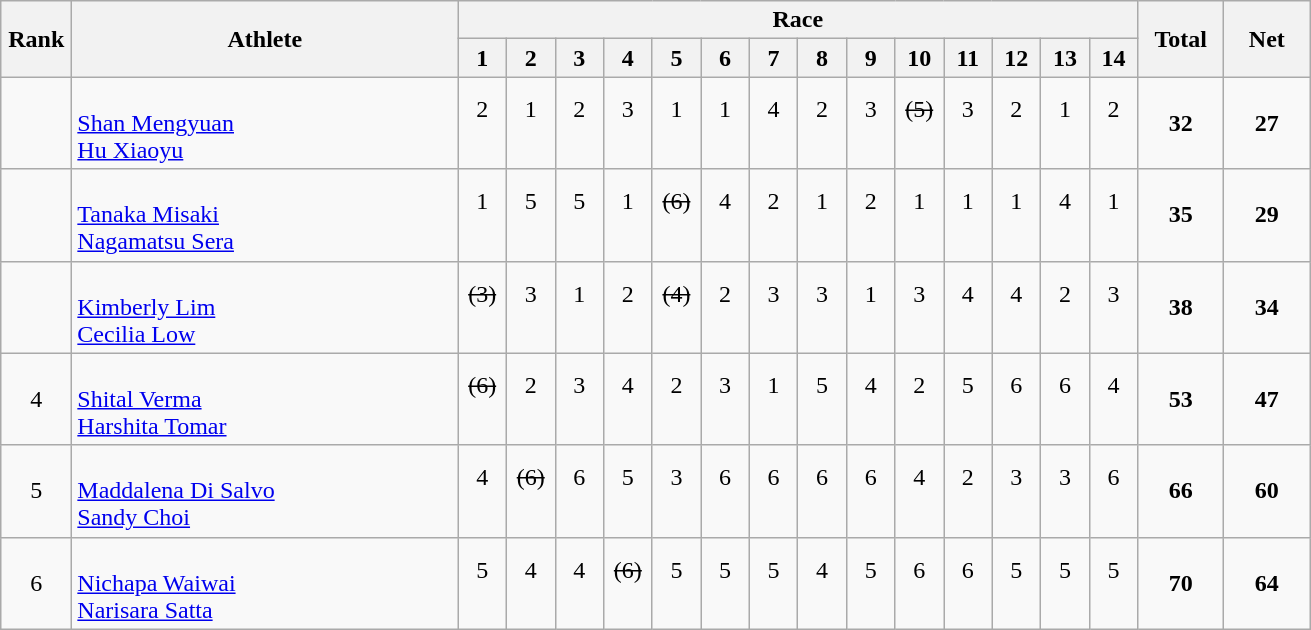<table | class="wikitable" style="text-align:center">
<tr>
<th rowspan="2" width=40>Rank</th>
<th rowspan="2" width=250>Athlete</th>
<th colspan="14">Race</th>
<th rowspan="2" width=50>Total</th>
<th rowspan="2" width=50>Net</th>
</tr>
<tr>
<th width=25>1</th>
<th width=25>2</th>
<th width=25>3</th>
<th width=25>4</th>
<th width=25>5</th>
<th width=25>6</th>
<th width=25>7</th>
<th width=25>8</th>
<th width=25>9</th>
<th width=25>10</th>
<th width=25>11</th>
<th width=25>12</th>
<th width=25>13</th>
<th width=25>14</th>
</tr>
<tr>
<td></td>
<td align=left><br><a href='#'>Shan Mengyuan</a><br><a href='#'>Hu Xiaoyu</a></td>
<td>2<br> </td>
<td>1<br> </td>
<td>2<br> </td>
<td>3<br> </td>
<td>1<br> </td>
<td>1<br> </td>
<td>4<br> </td>
<td>2<br> </td>
<td>3<br> </td>
<td><s>(5)</s><br> </td>
<td>3<br> </td>
<td>2<br> </td>
<td>1<br> </td>
<td>2<br> </td>
<td><strong>32</strong></td>
<td><strong>27</strong></td>
</tr>
<tr>
<td></td>
<td align=left><br><a href='#'>Tanaka Misaki</a><br><a href='#'>Nagamatsu Sera</a></td>
<td>1<br> </td>
<td>5<br> </td>
<td>5<br> </td>
<td>1<br> </td>
<td><s>(6)</s><br> </td>
<td>4<br> </td>
<td>2<br> </td>
<td>1<br> </td>
<td>2<br> </td>
<td>1<br> </td>
<td>1<br> </td>
<td>1<br> </td>
<td>4<br> </td>
<td>1<br> </td>
<td><strong>35</strong></td>
<td><strong>29</strong></td>
</tr>
<tr>
<td></td>
<td align=left><br><a href='#'>Kimberly Lim</a><br><a href='#'>Cecilia Low</a></td>
<td><s>(3)</s><br> </td>
<td>3<br> </td>
<td>1<br> </td>
<td>2<br> </td>
<td><s>(4)</s><br> </td>
<td>2<br> </td>
<td>3<br> </td>
<td>3<br> </td>
<td>1<br> </td>
<td>3<br> </td>
<td>4<br> </td>
<td>4<br> </td>
<td>2<br> </td>
<td>3<br> </td>
<td><strong>38</strong></td>
<td><strong>34</strong></td>
</tr>
<tr>
<td>4</td>
<td align=left><br><a href='#'>Shital Verma</a><br><a href='#'>Harshita Tomar</a></td>
<td><s>(6)</s><br> </td>
<td>2<br> </td>
<td>3<br> </td>
<td>4<br> </td>
<td>2<br> </td>
<td>3<br> </td>
<td>1<br> </td>
<td>5<br> </td>
<td>4<br> </td>
<td>2<br> </td>
<td>5<br> </td>
<td>6<br> </td>
<td>6<br> </td>
<td>4<br> </td>
<td><strong>53</strong></td>
<td><strong>47</strong></td>
</tr>
<tr>
<td>5</td>
<td align=left><br><a href='#'>Maddalena Di Salvo</a><br><a href='#'>Sandy Choi</a></td>
<td>4<br> </td>
<td><s>(6)</s><br> </td>
<td>6<br> </td>
<td>5<br> </td>
<td>3<br> </td>
<td>6<br> </td>
<td>6<br> </td>
<td>6<br> </td>
<td>6<br> </td>
<td>4<br> </td>
<td>2<br> </td>
<td>3<br> </td>
<td>3<br> </td>
<td>6<br> </td>
<td><strong>66</strong></td>
<td><strong>60</strong></td>
</tr>
<tr>
<td>6</td>
<td align=left><br><a href='#'>Nichapa Waiwai</a><br><a href='#'>Narisara Satta</a></td>
<td>5<br> </td>
<td>4<br> </td>
<td>4<br> </td>
<td><s>(6)</s><br> </td>
<td>5<br> </td>
<td>5<br> </td>
<td>5<br> </td>
<td>4<br> </td>
<td>5<br> </td>
<td>6<br> </td>
<td>6<br> </td>
<td>5<br> </td>
<td>5<br> </td>
<td>5<br> </td>
<td><strong>70</strong></td>
<td><strong>64</strong></td>
</tr>
</table>
